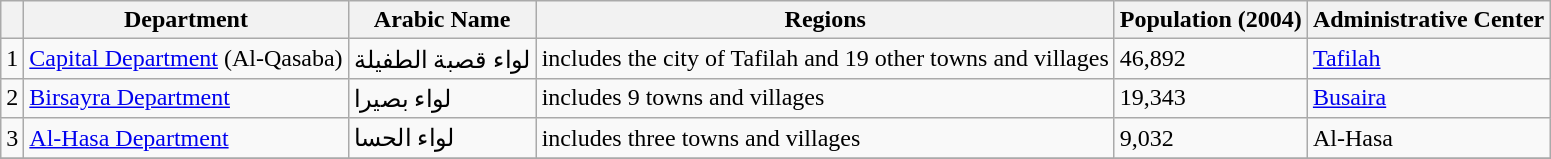<table class="wikitable">
<tr>
<th></th>
<th>Department</th>
<th>Arabic Name</th>
<th>Regions</th>
<th>Population (2004)</th>
<th>Administrative Center</th>
</tr>
<tr>
<td>1</td>
<td><a href='#'>Capital Department</a> (Al-Qasaba)</td>
<td>لواء قصبة الطفيلة</td>
<td>includes the city of Tafilah and 19 other towns and villages</td>
<td>46,892</td>
<td><a href='#'>Tafilah</a></td>
</tr>
<tr>
<td>2</td>
<td><a href='#'>Birsayra Department</a></td>
<td>لواء بصيرا</td>
<td>includes 9 towns and villages</td>
<td>19,343</td>
<td><a href='#'>Busaira</a></td>
</tr>
<tr>
<td>3</td>
<td><a href='#'>Al-Hasa Department</a></td>
<td>لواء الحسا</td>
<td>includes three towns and villages</td>
<td>9,032</td>
<td>Al-Hasa</td>
</tr>
<tr>
</tr>
</table>
